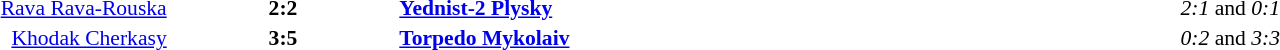<table width=100% cellspacing=1>
<tr>
<th width=20%></th>
<th width=12%></th>
<th width=20%></th>
<th></th>
</tr>
<tr style=font-size:90%>
<td align=right><a href='#'>Rava Rava-Rouska</a></td>
<td align=center><strong>2:2</strong></td>
<td><strong><a href='#'>Yednist-2 Plysky</a></strong></td>
<td align=center><em>2:1</em> and <em>0:1</em></td>
</tr>
<tr style=font-size:90%>
<td align=right><a href='#'>Khodak Cherkasy</a></td>
<td align=center><strong>3:5</strong></td>
<td><strong><a href='#'>Torpedo Mykolaiv</a></strong></td>
<td align=center><em>0:2</em> and <em>3:3</em></td>
</tr>
</table>
